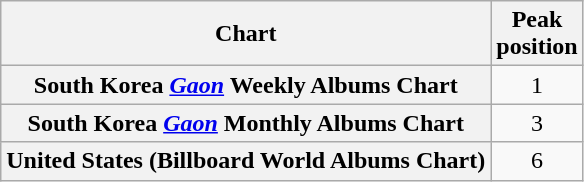<table class="wikitable sortable plainrowheaders">
<tr>
<th scope="col">Chart</th>
<th scope="col">Peak<br>position</th>
</tr>
<tr>
<th scope="row">South Korea <em><a href='#'>Gaon</a></em> Weekly Albums Chart</th>
<td style="text-align:center;">1</td>
</tr>
<tr>
<th scope="row">South Korea <em><a href='#'>Gaon</a></em> Monthly Albums Chart</th>
<td style="text-align:center;">3</td>
</tr>
<tr>
<th scope="row">United States (Billboard World Albums Chart)</th>
<td style="text-align:center;">6</td>
</tr>
</table>
